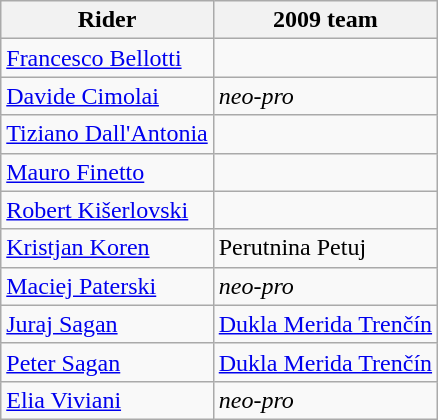<table class="wikitable">
<tr>
<th>Rider</th>
<th>2009 team</th>
</tr>
<tr>
<td><a href='#'>Francesco Bellotti</a></td>
<td></td>
</tr>
<tr>
<td><a href='#'>Davide Cimolai</a></td>
<td><em>neo-pro</em></td>
</tr>
<tr>
<td><a href='#'>Tiziano Dall'Antonia</a></td>
<td></td>
</tr>
<tr>
<td><a href='#'>Mauro Finetto</a></td>
<td></td>
</tr>
<tr>
<td><a href='#'>Robert Kišerlovski</a></td>
<td></td>
</tr>
<tr>
<td><a href='#'>Kristjan Koren</a></td>
<td>Perutnina Petuj</td>
</tr>
<tr>
<td><a href='#'>Maciej Paterski</a></td>
<td><em>neo-pro</em></td>
</tr>
<tr>
<td><a href='#'>Juraj Sagan</a></td>
<td><a href='#'>Dukla Merida Trenčín</a></td>
</tr>
<tr>
<td><a href='#'>Peter Sagan</a></td>
<td><a href='#'>Dukla Merida Trenčín</a></td>
</tr>
<tr>
<td><a href='#'>Elia Viviani</a></td>
<td><em>neo-pro</em></td>
</tr>
</table>
